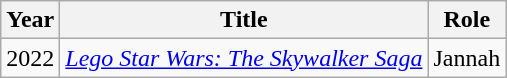<table class="wikitable sortable">
<tr>
<th>Year</th>
<th>Title</th>
<th>Role</th>
</tr>
<tr>
<td>2022</td>
<td><em><a href='#'>Lego Star Wars: The Skywalker Saga</a></em></td>
<td>Jannah</td>
</tr>
</table>
